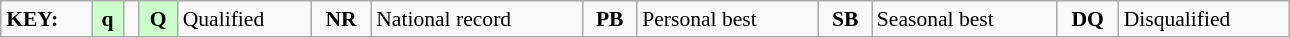<table class="wikitable" style="margin:0.5em auto; font-size:90%;position:relative;" width=68%>
<tr>
<td><strong>KEY:</strong></td>
<td bgcolor=ccffcc align=center><strong>q</strong></td>
<td></td>
<td bgcolor=ccffcc align=center><strong>Q</strong></td>
<td>Qualified</td>
<td align=center><strong>NR</strong></td>
<td>National record</td>
<td align=center><strong>PB</strong></td>
<td>Personal best</td>
<td align=center><strong>SB</strong></td>
<td>Seasonal best</td>
<td align=center><strong>DQ</strong></td>
<td>Disqualified</td>
</tr>
</table>
